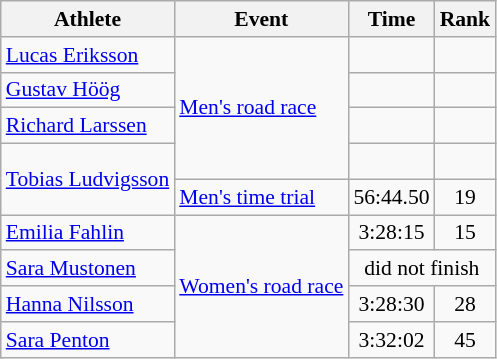<table class="wikitable" style="font-size:90%">
<tr>
<th>Athlete</th>
<th>Event</th>
<th>Time</th>
<th>Rank</th>
</tr>
<tr align=center>
<td align=left><a href='#'>Lucas Eriksson</a></td>
<td align=left rowspan=4><a href='#'>Men's road race</a></td>
<td></td>
<td></td>
</tr>
<tr align=center>
<td align=left><a href='#'>Gustav Höög</a></td>
<td></td>
<td></td>
</tr>
<tr align=center>
<td align=left><a href='#'>Richard Larssen</a></td>
<td></td>
<td></td>
</tr>
<tr align=center>
<td align=left rowspan=2><a href='#'>Tobias Ludvigsson</a></td>
<td> </td>
<td></td>
</tr>
<tr align=center>
<td align=left><a href='#'>Men's time trial</a></td>
<td>56:44.50</td>
<td>19</td>
</tr>
<tr align=center>
<td align=left><a href='#'>Emilia Fahlin</a></td>
<td align=left rowspan=4><a href='#'>Women's road race</a></td>
<td>3:28:15</td>
<td>15</td>
</tr>
<tr align=center>
<td align=left><a href='#'>Sara Mustonen</a></td>
<td colspan=2>did not finish</td>
</tr>
<tr align=center>
<td align=left><a href='#'>Hanna Nilsson</a></td>
<td>3:28:30</td>
<td>28</td>
</tr>
<tr align=center>
<td align=left><a href='#'>Sara Penton</a></td>
<td>3:32:02</td>
<td>45</td>
</tr>
</table>
